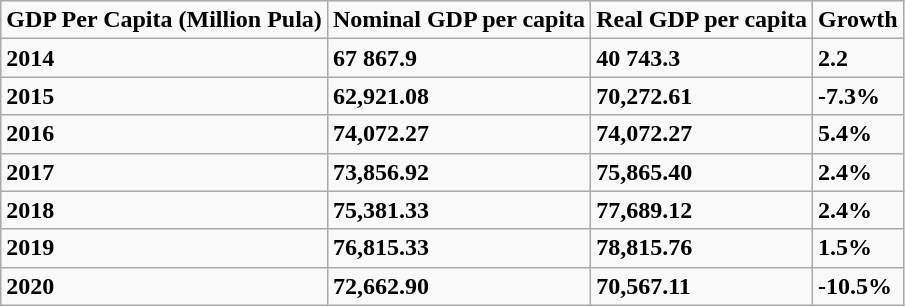<table class="wikitable">
<tr>
<td><strong>GDP Per  Capita (Million Pula)</strong></td>
<td><strong>Nominal GDP per capita</strong></td>
<td><strong>Real GDP per capita</strong></td>
<td><strong>Growth</strong></td>
</tr>
<tr>
<td><strong>2014</strong></td>
<td><strong>67 867.9</strong></td>
<td><strong>40 743.3</strong></td>
<td><strong>2.2</strong></td>
</tr>
<tr>
<td><strong>2015</strong></td>
<td><strong>62,921.08</strong></td>
<td><strong>70,272.61</strong></td>
<td><strong>-7.3%</strong></td>
</tr>
<tr>
<td><strong>2016</strong></td>
<td><strong>74,072.27</strong></td>
<td><strong>74,072.27</strong></td>
<td><strong>5.4%</strong></td>
</tr>
<tr>
<td><strong>2017</strong></td>
<td><strong>73,856.92</strong></td>
<td><strong>75,865.40</strong></td>
<td><strong>2.4%</strong></td>
</tr>
<tr>
<td><strong>2018</strong></td>
<td><strong>75,381.33</strong></td>
<td><strong>77,689.12</strong></td>
<td><strong>2.4%</strong></td>
</tr>
<tr>
<td><strong>2019</strong></td>
<td><strong>76,815.33</strong></td>
<td><strong>78,815.76</strong></td>
<td><strong>1.5%</strong></td>
</tr>
<tr>
<td><strong>2020</strong></td>
<td><strong>72,662.90</strong></td>
<td><strong>70,567.11</strong></td>
<td><strong>-10.5%</strong></td>
</tr>
</table>
